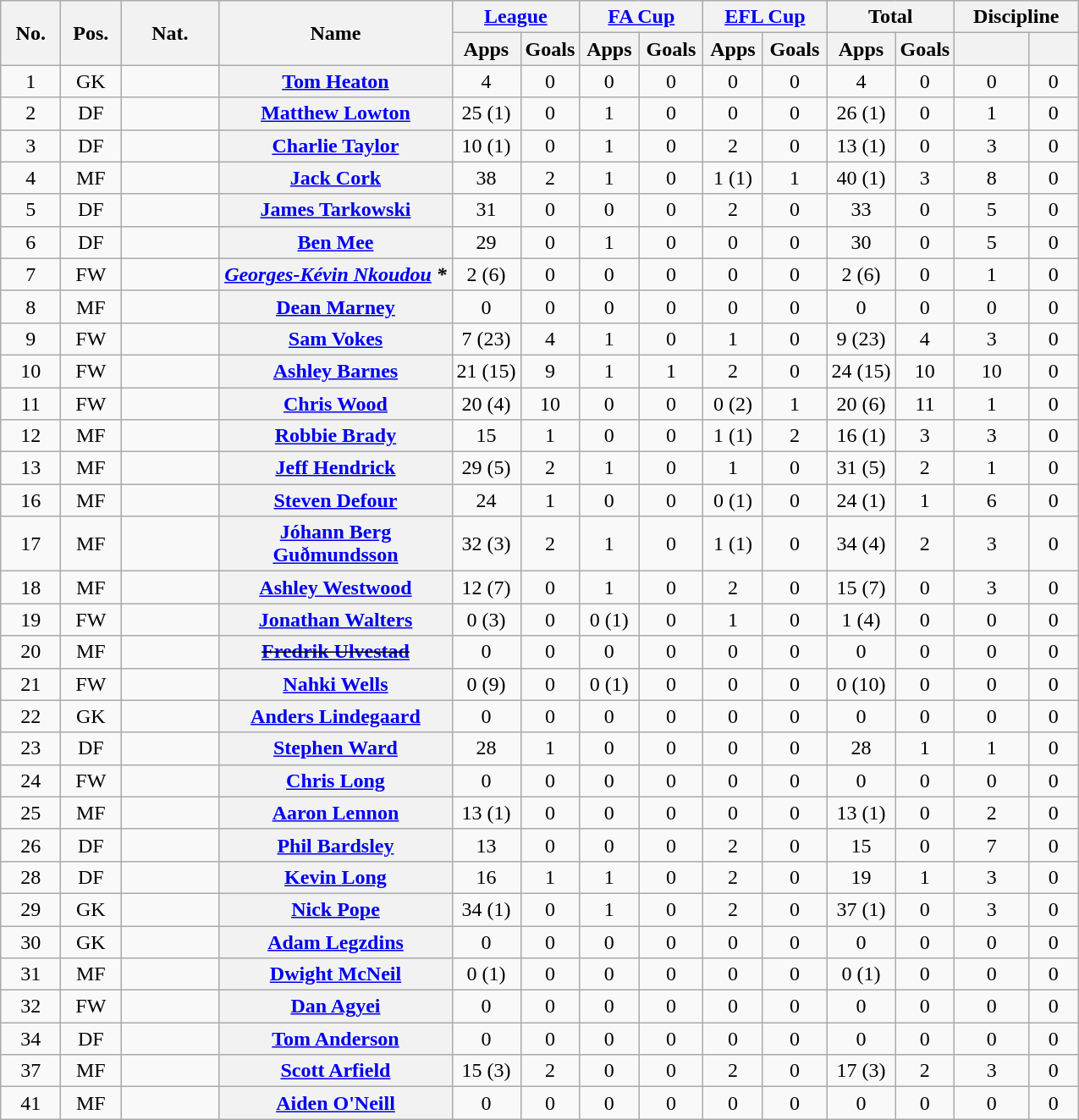<table class="wikitable plainrowheaders" style="text-align:center">
<tr>
<th rowspan="2" width="40">No.</th>
<th rowspan="2" width="40">Pos.</th>
<th rowspan="2" width="70">Nat.</th>
<th rowspan="2" width="176" scope="col">Name</th>
<th colspan="2" width="90"><a href='#'>League</a></th>
<th colspan="2" width="90"><a href='#'>FA Cup</a></th>
<th colspan="2" width="90"><a href='#'>EFL Cup</a></th>
<th colspan="2" width="90">Total</th>
<th colspan="2" width="90">Discipline</th>
</tr>
<tr>
<th scope="col">Apps</th>
<th scope="col">Goals</th>
<th scope="col">Apps</th>
<th scope="col">Goals</th>
<th scope="col">Apps</th>
<th scope="col">Goals</th>
<th scope="col">Apps</th>
<th scope="col">Goals</th>
<th scope="col"></th>
<th scope="col"></th>
</tr>
<tr>
<td>1</td>
<td>GK</td>
<td align="left"></td>
<th scope="row"><a href='#'>Tom Heaton</a></th>
<td>4</td>
<td>0</td>
<td>0</td>
<td>0</td>
<td>0</td>
<td>0</td>
<td>4</td>
<td>0</td>
<td>0</td>
<td>0</td>
</tr>
<tr>
<td>2</td>
<td>DF</td>
<td align="left"></td>
<th scope="row"><a href='#'>Matthew Lowton</a></th>
<td>25 (1)</td>
<td>0</td>
<td>1</td>
<td>0</td>
<td>0</td>
<td>0</td>
<td>26 (1)</td>
<td>0</td>
<td>1</td>
<td>0</td>
</tr>
<tr>
<td>3</td>
<td>DF</td>
<td align="left"></td>
<th scope="row"><a href='#'>Charlie Taylor</a></th>
<td>10 (1)</td>
<td>0</td>
<td>1</td>
<td>0</td>
<td>2</td>
<td>0</td>
<td>13 (1)</td>
<td>0</td>
<td>3</td>
<td>0</td>
</tr>
<tr>
<td>4</td>
<td>MF</td>
<td align="left"></td>
<th scope="row"><a href='#'>Jack Cork</a></th>
<td>38</td>
<td>2</td>
<td>1</td>
<td>0</td>
<td>1 (1)</td>
<td>1</td>
<td>40 (1)</td>
<td>3</td>
<td>8</td>
<td>0</td>
</tr>
<tr>
<td>5</td>
<td>DF</td>
<td align="left"></td>
<th scope="row"><a href='#'>James Tarkowski</a></th>
<td>31</td>
<td>0</td>
<td>0</td>
<td>0</td>
<td>2</td>
<td>0</td>
<td>33</td>
<td>0</td>
<td>5</td>
<td>0</td>
</tr>
<tr>
<td>6</td>
<td>DF</td>
<td align="left"></td>
<th scope="row"><a href='#'>Ben Mee</a></th>
<td>29</td>
<td>0</td>
<td>1</td>
<td>0</td>
<td>0</td>
<td>0</td>
<td>30</td>
<td>0</td>
<td>5</td>
<td>0</td>
</tr>
<tr>
<td>7</td>
<td>FW</td>
<td align="left"></td>
<th scope="row"><em><a href='#'>Georges-Kévin Nkoudou</a> *</em></th>
<td>2 (6)</td>
<td>0</td>
<td>0</td>
<td>0</td>
<td>0</td>
<td>0</td>
<td>2 (6)</td>
<td>0</td>
<td>1</td>
<td>0</td>
</tr>
<tr>
<td>8</td>
<td>MF</td>
<td align="left"></td>
<th scope="row"><a href='#'>Dean Marney</a></th>
<td>0</td>
<td>0</td>
<td>0</td>
<td>0</td>
<td>0</td>
<td>0</td>
<td>0</td>
<td>0</td>
<td>0</td>
<td>0</td>
</tr>
<tr>
<td>9</td>
<td>FW</td>
<td align="left"></td>
<th scope="row"><a href='#'>Sam Vokes</a></th>
<td>7 (23)</td>
<td>4</td>
<td>1</td>
<td>0</td>
<td>1</td>
<td>0</td>
<td>9 (23)</td>
<td>4</td>
<td>3</td>
<td>0</td>
</tr>
<tr>
<td>10</td>
<td>FW</td>
<td align="left"></td>
<th scope="row"><a href='#'>Ashley Barnes</a></th>
<td>21 (15)</td>
<td>9</td>
<td>1</td>
<td>1</td>
<td>2</td>
<td>0</td>
<td>24 (15)</td>
<td>10</td>
<td>10</td>
<td>0</td>
</tr>
<tr>
<td>11</td>
<td>FW</td>
<td align="left"></td>
<th scope="row"><a href='#'>Chris Wood</a></th>
<td>20 (4)</td>
<td>10</td>
<td>0</td>
<td>0</td>
<td>0 (2)</td>
<td>1</td>
<td>20 (6)</td>
<td>11</td>
<td>1</td>
<td>0</td>
</tr>
<tr>
<td>12</td>
<td>MF</td>
<td align="left"></td>
<th scope="row"><a href='#'>Robbie Brady</a></th>
<td>15</td>
<td>1</td>
<td>0</td>
<td>0</td>
<td>1 (1)</td>
<td>2</td>
<td>16 (1)</td>
<td>3</td>
<td>3</td>
<td>0</td>
</tr>
<tr>
<td>13</td>
<td>MF</td>
<td align="left"></td>
<th scope="row"><a href='#'>Jeff Hendrick</a></th>
<td>29 (5)</td>
<td>2</td>
<td>1</td>
<td>0</td>
<td>1</td>
<td>0</td>
<td>31 (5)</td>
<td>2</td>
<td>1</td>
<td>0</td>
</tr>
<tr>
<td>16</td>
<td>MF</td>
<td align="left"></td>
<th scope="row"><a href='#'>Steven Defour</a></th>
<td>24</td>
<td>1</td>
<td>0</td>
<td>0</td>
<td>0 (1)</td>
<td>0</td>
<td>24 (1)</td>
<td>1</td>
<td>6</td>
<td>0</td>
</tr>
<tr>
<td>17</td>
<td>MF</td>
<td align="left"></td>
<th scope="row"><a href='#'>Jóhann Berg Guðmundsson</a></th>
<td>32 (3)</td>
<td>2</td>
<td>1</td>
<td>0</td>
<td>1 (1)</td>
<td>0</td>
<td>34 (4)</td>
<td>2</td>
<td>3</td>
<td>0</td>
</tr>
<tr>
<td>18</td>
<td>MF</td>
<td align="left"></td>
<th scope="row"><a href='#'>Ashley Westwood</a></th>
<td>12 (7)</td>
<td>0</td>
<td>1</td>
<td>0</td>
<td>2</td>
<td>0</td>
<td>15 (7)</td>
<td>0</td>
<td>3</td>
<td>0</td>
</tr>
<tr>
<td>19</td>
<td>FW</td>
<td align="left"></td>
<th scope="row"><a href='#'>Jonathan Walters</a></th>
<td>0 (3)</td>
<td>0</td>
<td>0 (1)</td>
<td>0</td>
<td>1</td>
<td>0</td>
<td>1 (4)</td>
<td>0</td>
<td>0</td>
<td>0</td>
</tr>
<tr>
<td>20</td>
<td>MF</td>
<td align="left"></td>
<th scope="row"><s><a href='#'>Fredrik Ulvestad</a></s> </th>
<td>0</td>
<td>0</td>
<td>0</td>
<td>0</td>
<td>0</td>
<td>0</td>
<td>0</td>
<td>0</td>
<td>0</td>
<td>0</td>
</tr>
<tr>
<td>21</td>
<td>FW</td>
<td align="left"></td>
<th scope="row"><a href='#'>Nahki Wells</a></th>
<td>0 (9)</td>
<td>0</td>
<td>0 (1)</td>
<td>0</td>
<td>0</td>
<td>0</td>
<td>0 (10)</td>
<td>0</td>
<td>0</td>
<td>0</td>
</tr>
<tr>
<td>22</td>
<td>GK</td>
<td align="left"></td>
<th scope="row"><a href='#'>Anders Lindegaard</a></th>
<td>0</td>
<td>0</td>
<td>0</td>
<td>0</td>
<td>0</td>
<td>0</td>
<td>0</td>
<td>0</td>
<td>0</td>
<td>0</td>
</tr>
<tr>
<td>23</td>
<td>DF</td>
<td align="left"></td>
<th scope="row"><a href='#'>Stephen Ward</a></th>
<td>28</td>
<td>1</td>
<td>0</td>
<td>0</td>
<td>0</td>
<td>0</td>
<td>28</td>
<td>1</td>
<td>1</td>
<td>0</td>
</tr>
<tr>
<td>24</td>
<td>FW</td>
<td align="left"></td>
<th scope="row"><a href='#'>Chris Long</a></th>
<td>0</td>
<td>0</td>
<td>0</td>
<td>0</td>
<td>0</td>
<td>0</td>
<td>0</td>
<td>0</td>
<td>0</td>
<td>0</td>
</tr>
<tr>
<td>25</td>
<td>MF</td>
<td align="left"></td>
<th scope="row"><a href='#'>Aaron Lennon</a></th>
<td>13 (1)</td>
<td>0</td>
<td>0</td>
<td>0</td>
<td>0</td>
<td>0</td>
<td>13 (1)</td>
<td>0</td>
<td>2</td>
<td>0</td>
</tr>
<tr>
<td>26</td>
<td>DF</td>
<td align="left"></td>
<th scope="row"><a href='#'>Phil Bardsley</a></th>
<td>13</td>
<td>0</td>
<td>0</td>
<td>0</td>
<td>2</td>
<td>0</td>
<td>15</td>
<td>0</td>
<td>7</td>
<td>0</td>
</tr>
<tr>
<td>28</td>
<td>DF</td>
<td align="left"></td>
<th scope="row"><a href='#'>Kevin Long</a></th>
<td>16</td>
<td>1</td>
<td>1</td>
<td>0</td>
<td>2</td>
<td>0</td>
<td>19</td>
<td>1</td>
<td>3</td>
<td>0</td>
</tr>
<tr>
<td>29</td>
<td>GK</td>
<td align="left"></td>
<th scope="row"><a href='#'>Nick Pope</a></th>
<td>34 (1)</td>
<td>0</td>
<td>1</td>
<td>0</td>
<td>2</td>
<td>0</td>
<td>37 (1)</td>
<td>0</td>
<td>3</td>
<td>0</td>
</tr>
<tr>
<td>30</td>
<td>GK</td>
<td align="left"></td>
<th scope="row"><a href='#'>Adam Legzdins</a></th>
<td>0</td>
<td>0</td>
<td>0</td>
<td>0</td>
<td>0</td>
<td>0</td>
<td>0</td>
<td>0</td>
<td>0</td>
<td>0</td>
</tr>
<tr>
<td>31</td>
<td>MF</td>
<td align="left"></td>
<th scope="row"><a href='#'>Dwight McNeil</a></th>
<td>0 (1)</td>
<td>0</td>
<td>0</td>
<td>0</td>
<td>0</td>
<td>0</td>
<td>0 (1)</td>
<td>0</td>
<td>0</td>
<td>0</td>
</tr>
<tr>
<td>32</td>
<td>FW</td>
<td align="left"></td>
<th scope="row"><a href='#'>Dan Agyei</a></th>
<td>0</td>
<td>0</td>
<td>0</td>
<td>0</td>
<td>0</td>
<td>0</td>
<td>0</td>
<td>0</td>
<td>0</td>
<td>0</td>
</tr>
<tr>
<td>34</td>
<td>DF</td>
<td align="left"></td>
<th scope="row"><a href='#'>Tom Anderson</a></th>
<td>0</td>
<td>0</td>
<td>0</td>
<td>0</td>
<td>0</td>
<td>0</td>
<td>0</td>
<td>0</td>
<td>0</td>
<td>0</td>
</tr>
<tr>
<td>37</td>
<td>MF</td>
<td align="left"></td>
<th scope="row"><a href='#'>Scott Arfield</a></th>
<td>15 (3)</td>
<td>2</td>
<td>0</td>
<td>0</td>
<td>2</td>
<td>0</td>
<td>17 (3)</td>
<td>2</td>
<td>3</td>
<td>0</td>
</tr>
<tr>
<td>41</td>
<td>MF</td>
<td align="left"></td>
<th scope="row"><a href='#'>Aiden O'Neill</a></th>
<td>0</td>
<td>0</td>
<td>0</td>
<td>0</td>
<td>0</td>
<td>0</td>
<td>0</td>
<td>0</td>
<td>0</td>
<td>0</td>
</tr>
</table>
